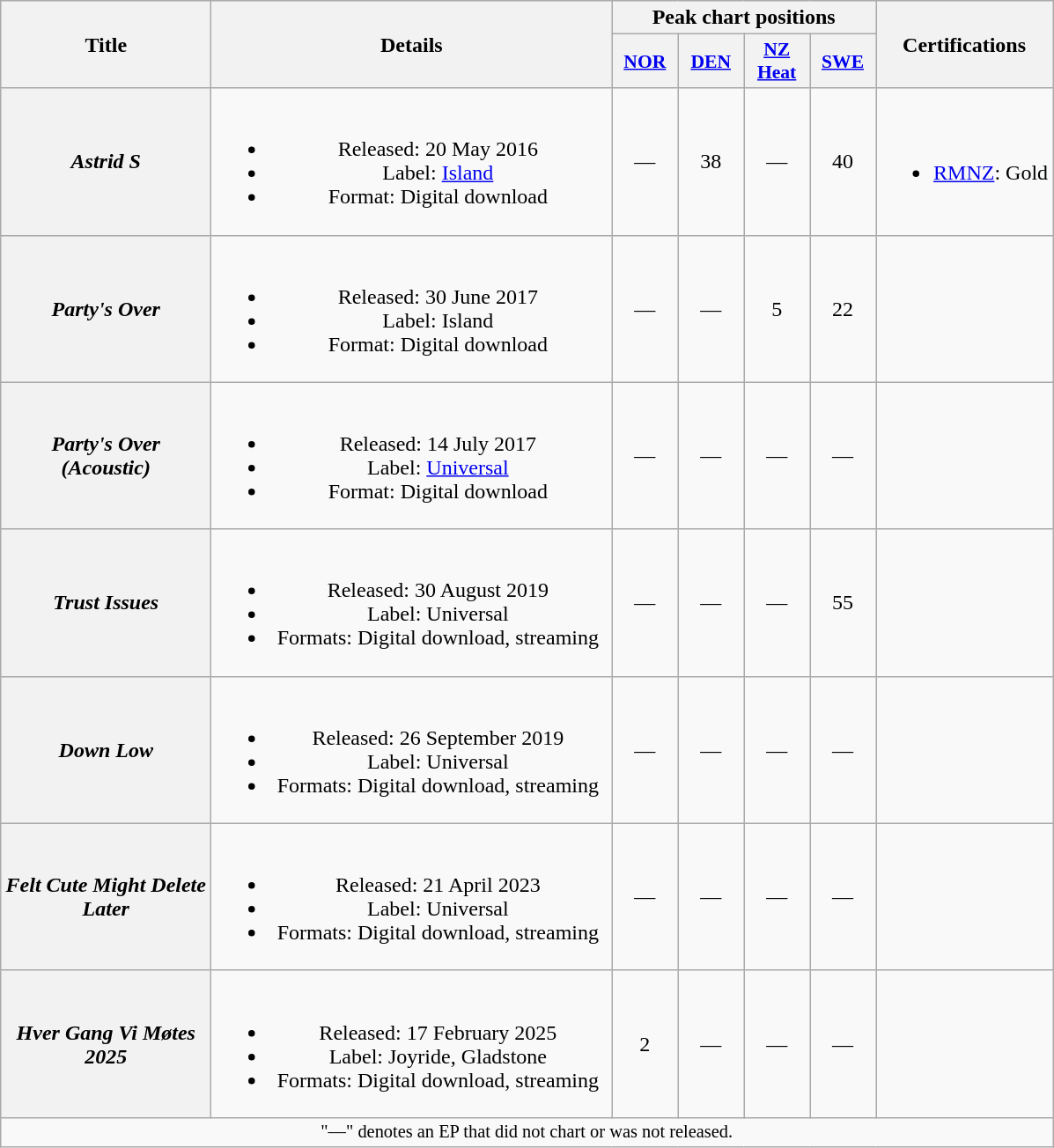<table class="wikitable plainrowheaders" style="text-align:center">
<tr>
<th scope="col" rowspan="2" style="width:9.5em;">Title</th>
<th scope="col" rowspan="2" style="width:18.5em;">Details</th>
<th scope="col" colspan="4">Peak chart positions</th>
<th scope="col" rowspan="2">Certifications</th>
</tr>
<tr>
<th scope="col" style="width:3em;font-size:90%;"><a href='#'>NOR</a><br></th>
<th scope="col" style="width:3em;font-size:90%;"><a href='#'>DEN</a><br></th>
<th scope="col" style="width:3em;font-size:90%;"><a href='#'>NZ<br>Heat</a><br></th>
<th scope="col" style="width:3em;font-size:90%;"><a href='#'>SWE</a><br></th>
</tr>
<tr>
<th scope="row"><em>Astrid S</em></th>
<td><br><ul><li>Released: 20 May 2016</li><li>Label: <a href='#'>Island</a></li><li>Format: Digital download</li></ul></td>
<td>—</td>
<td>38</td>
<td>—</td>
<td>40</td>
<td><br><ul><li><a href='#'>RMNZ</a>: Gold</li></ul></td>
</tr>
<tr>
<th scope="row"><em>Party's Over</em></th>
<td><br><ul><li>Released: 30 June 2017</li><li>Label: Island</li><li>Format: Digital download</li></ul></td>
<td>—</td>
<td>—</td>
<td>5</td>
<td>22</td>
<td></td>
</tr>
<tr>
<th scope="row"><em>Party's Over (Acoustic)</em></th>
<td><br><ul><li>Released: 14 July 2017</li><li>Label: <a href='#'>Universal</a></li><li>Format: Digital download</li></ul></td>
<td>—</td>
<td>—</td>
<td>—</td>
<td>—</td>
<td></td>
</tr>
<tr>
<th scope="row"><em>Trust Issues</em></th>
<td><br><ul><li>Released: 30 August 2019</li><li>Label: Universal</li><li>Formats: Digital download, streaming</li></ul></td>
<td>—</td>
<td>—</td>
<td>—</td>
<td>55<br></td>
<td></td>
</tr>
<tr>
<th scope="row"><em>Down Low</em></th>
<td><br><ul><li>Released: 26 September 2019</li><li>Label: Universal</li><li>Formats: Digital download, streaming</li></ul></td>
<td>—</td>
<td>—</td>
<td>—</td>
<td>—</td>
<td></td>
</tr>
<tr>
<th scope="row"><em>Felt Cute Might Delete Later</em></th>
<td><br><ul><li>Released: 21 April 2023</li><li>Label: Universal</li><li>Formats: Digital download, streaming</li></ul></td>
<td>—</td>
<td>—</td>
<td>—</td>
<td>—</td>
<td></td>
</tr>
<tr>
<th scope="row"><em>Hver Gang Vi Møtes 2025</em></th>
<td><br><ul><li>Released: 17 February 2025</li><li>Label: Joyride, Gladstone</li><li>Formats: Digital download, streaming</li></ul></td>
<td>2<br></td>
<td>—</td>
<td>—</td>
<td>—</td>
<td></td>
</tr>
<tr>
<td colspan="9" style="font-size:85%">"—" denotes an EP that did not chart or was not released.</td>
</tr>
</table>
